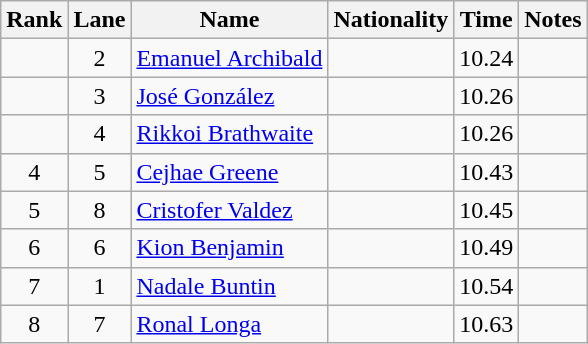<table class="wikitable sortable" style="text-align:center">
<tr>
<th>Rank</th>
<th>Lane</th>
<th>Name</th>
<th>Nationality</th>
<th>Time</th>
<th>Notes</th>
</tr>
<tr>
<td></td>
<td>2</td>
<td align=left><a href='#'>Emanuel Archibald</a></td>
<td align=left></td>
<td>10.24</td>
<td></td>
</tr>
<tr>
<td></td>
<td>3</td>
<td align=left><a href='#'>José González</a></td>
<td align=left></td>
<td>10.26</td>
<td></td>
</tr>
<tr>
<td></td>
<td>4</td>
<td align=left><a href='#'>Rikkoi Brathwaite</a></td>
<td align=left></td>
<td>10.26</td>
<td></td>
</tr>
<tr>
<td>4</td>
<td>5</td>
<td align=left><a href='#'>Cejhae Greene</a></td>
<td align=left></td>
<td>10.43</td>
<td></td>
</tr>
<tr>
<td>5</td>
<td>8</td>
<td align=left><a href='#'>Cristofer Valdez</a></td>
<td align=left></td>
<td>10.45</td>
<td></td>
</tr>
<tr>
<td>6</td>
<td>6</td>
<td align=left><a href='#'>Kion Benjamin</a></td>
<td align=left></td>
<td>10.49</td>
<td></td>
</tr>
<tr>
<td>7</td>
<td>1</td>
<td align=left><a href='#'>Nadale Buntin</a></td>
<td align=left></td>
<td>10.54</td>
<td></td>
</tr>
<tr>
<td>8</td>
<td>7</td>
<td align=left><a href='#'>Ronal Longa</a></td>
<td align=left></td>
<td>10.63</td>
<td></td>
</tr>
</table>
